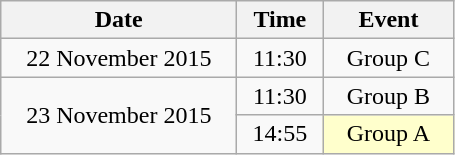<table class = "wikitable" style="text-align:center;">
<tr>
<th width=150>Date</th>
<th width=50>Time</th>
<th width=80>Event</th>
</tr>
<tr>
<td>22 November 2015</td>
<td>11:30</td>
<td>Group C</td>
</tr>
<tr>
<td rowspan=2>23 November 2015</td>
<td>11:30</td>
<td>Group B</td>
</tr>
<tr>
<td>14:55</td>
<td bgcolor=ffffcc>Group A</td>
</tr>
</table>
